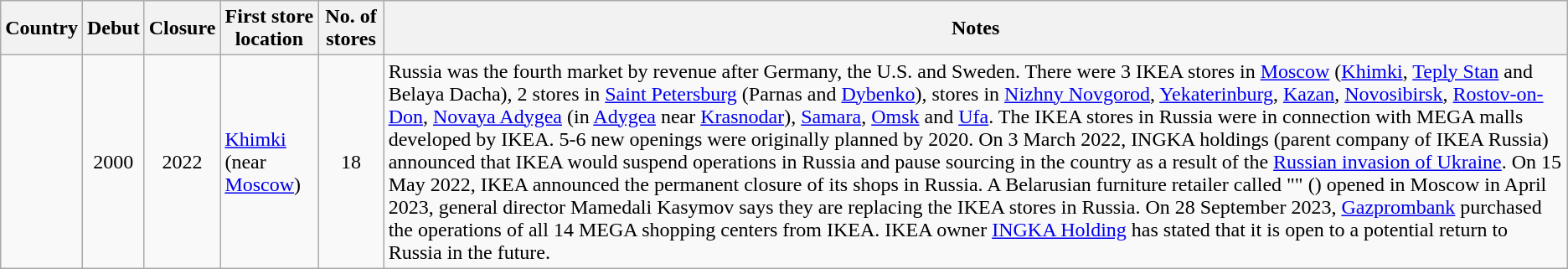<table class="wikitable">
<tr>
<th scope="col">Country</th>
<th scope="col">Debut</th>
<th scope="col">Closure</th>
<th scope="col">First store location</th>
<th>No. of stores</th>
<th>Notes</th>
</tr>
<tr>
<td></td>
<td align="center">2000</td>
<td align="center">2022</td>
<td><a href='#'>Khimki</a> (near <a href='#'>Moscow</a>)</td>
<td align="center">18</td>
<td>Russia was the fourth market by revenue after Germany, the U.S. and Sweden. There were 3 IKEA stores in <a href='#'>Moscow</a> (<a href='#'>Khimki</a>, <a href='#'>Teply Stan</a> and Belaya Dacha), 2 stores in <a href='#'>Saint Petersburg</a> (Parnas and <a href='#'>Dybenko</a>), stores in <a href='#'>Nizhny Novgorod</a>, <a href='#'>Yekaterinburg</a>, <a href='#'>Kazan</a>, <a href='#'>Novosibirsk</a>, <a href='#'>Rostov-on-Don</a>, <a href='#'>Novaya Adygea</a> (in <a href='#'>Adygea</a> near <a href='#'>Krasnodar</a>), <a href='#'>Samara</a>, <a href='#'>Omsk</a> and <a href='#'>Ufa</a>. The IKEA stores in Russia were in connection with MEGA malls developed by IKEA. 5-6 new openings were originally planned by 2020. On 3 March 2022, INGKA holdings (parent company of IKEA Russia) announced that IKEA would suspend operations in Russia and pause sourcing in the country as a result of the <a href='#'>Russian invasion of Ukraine</a>. On 15 May 2022, IKEA announced the permanent closure of its shops in Russia. A Belarusian furniture retailer called "" () opened in Moscow in April 2023, general director Mamedali Kasymov says they are replacing the IKEA stores in Russia. On 28 September 2023, <a href='#'>Gazprombank</a> purchased the operations of all 14 MEGA shopping centers from IKEA. IKEA owner <a href='#'>INGKA Holding</a> has stated that it is open to a potential return to Russia in the future.</td>
</tr>
</table>
